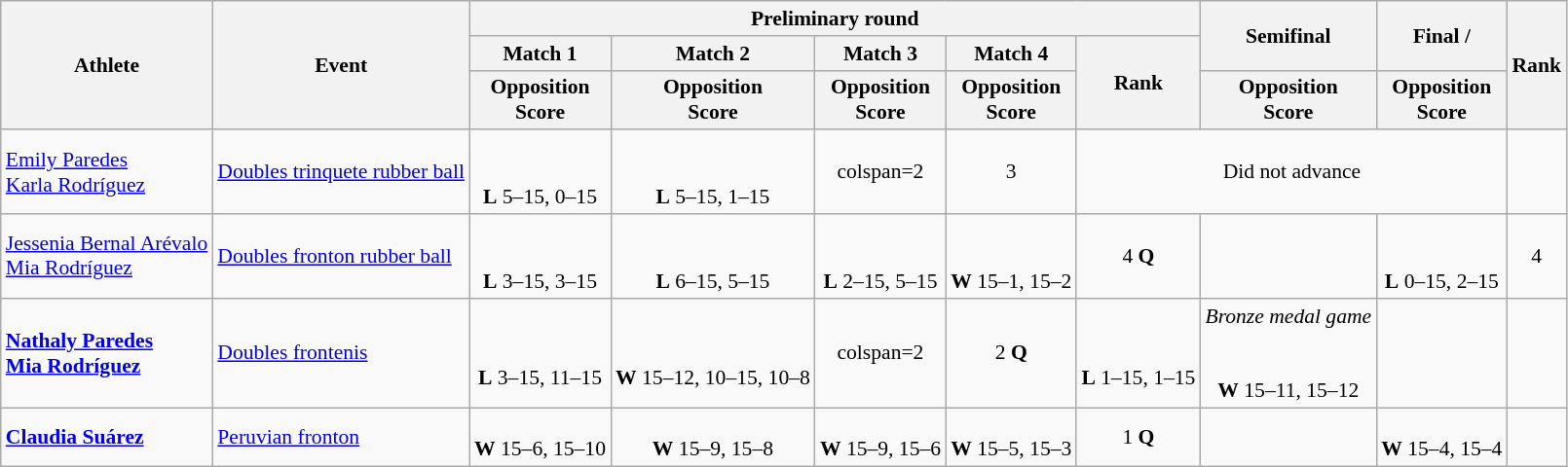<table class="wikitable" border="1" style="font-size:90%">
<tr>
<th rowspan=3>Athlete</th>
<th rowspan=3>Event</th>
<th colspan=5>Preliminary round</th>
<th rowspan=2>Semifinal</th>
<th rowspan=2>Final / </th>
<th rowspan=3>Rank</th>
</tr>
<tr>
<th>Match 1</th>
<th>Match 2</th>
<th>Match 3</th>
<th>Match 4</th>
<th rowspan=2>Rank</th>
</tr>
<tr>
<th>Opposition<br>Score</th>
<th>Opposition<br>Score</th>
<th>Opposition<br>Score</th>
<th>Opposition<br>Score</th>
<th>Opposition<br>Score</th>
<th>Opposition<br>Score</th>
</tr>
<tr align=center>
<td style="text-align:left"><a href='#'>Emily Paredes</a><br><a href='#'>Karla Rodríguez</a></td>
<td style="text-align:left"><a href='#'>Doubles trinquete rubber ball</a></td>
<td><br><br><strong>L</strong> 5–15, 0–15</td>
<td><br><br><strong>L</strong> 5–15, 1–15</td>
<td>colspan=2 </td>
<td>3</td>
<td colspan=3>Did not advance</td>
</tr>
<tr style="text-align:center">
<td style="text-align:left"><a href='#'>Jessenia Bernal Arévalo</a><br><a href='#'>Mia Rodríguez</a></td>
<td style="text-align:left"><a href='#'>Doubles fronton rubber ball</a></td>
<td><br><br><strong>L</strong> 3–15, 3–15</td>
<td><br><br><strong>L</strong> 6–15, 5–15</td>
<td><br><br><strong>L</strong> 2–15, 5–15</td>
<td><br><br><strong>W</strong> 15–1, 15–2</td>
<td>4 <strong>Q</strong></td>
<td></td>
<td><br><br><strong>L</strong> 0–15, 2–15</td>
<td>4</td>
</tr>
<tr style="text-align:center">
<td style="text-align:left"><strong><a href='#'>Nathaly Paredes</a><br><a href='#'>Mia Rodríguez</a></strong></td>
<td style="text-align:left"><a href='#'>Doubles frontenis</a></td>
<td><br><br><strong>L</strong> 3–15, 11–15</td>
<td><br><br><strong>W</strong> 15–12, 10–15, 10–8</td>
<td>colspan=2 </td>
<td>2 <strong>Q</strong></td>
<td><br><br><strong>L</strong> 1–15, 1–15</td>
<td><em>Bronze medal game</em><br><br><br><strong>W</strong> 15–11, 15–12</td>
<td></td>
</tr>
<tr style="text-align:center">
<td style="text-align:left"><strong><a href='#'>Claudia Suárez</a></strong></td>
<td style="text-align:left"><a href='#'>Peruvian fronton</a></td>
<td><br><strong>W</strong> 15–6, 15–10</td>
<td><br><strong>W</strong> 15–9, 15–8</td>
<td><br><strong>W</strong> 15–9, 15–6</td>
<td><br><strong>W</strong> 15–5, 15–3</td>
<td>1 <strong>Q</strong></td>
<td></td>
<td><br><strong>W</strong> 15–4, 15–4</td>
<td></td>
</tr>
</table>
